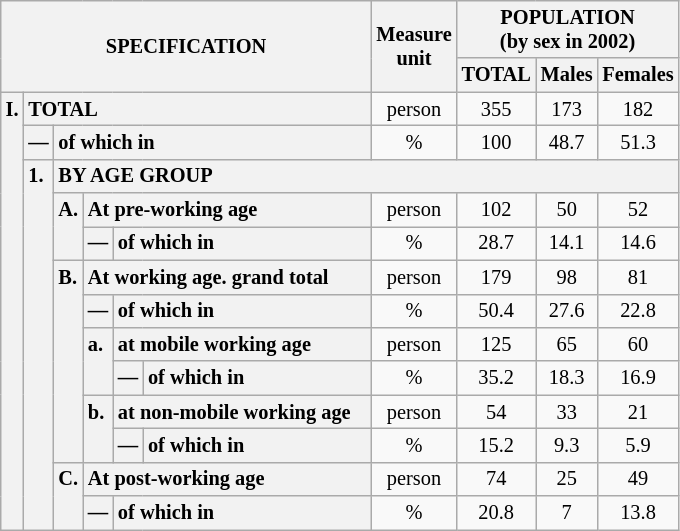<table class="wikitable" style="font-size:85%; text-align:center">
<tr>
<th rowspan="2" colspan="6">SPECIFICATION</th>
<th rowspan="2">Measure<br> unit</th>
<th colspan="3" rowspan="1">POPULATION<br> (by sex in 2002)</th>
</tr>
<tr>
<th>TOTAL</th>
<th>Males</th>
<th>Females</th>
</tr>
<tr>
<th style="text-align:left" valign="top" rowspan="13">I.</th>
<th style="text-align:left" colspan="5">TOTAL</th>
<td>person</td>
<td>355</td>
<td>173</td>
<td>182</td>
</tr>
<tr>
<th style="text-align:left" valign="top">—</th>
<th style="text-align:left" colspan="4">of which in</th>
<td>%</td>
<td>100</td>
<td>48.7</td>
<td>51.3</td>
</tr>
<tr>
<th style="text-align:left" valign="top" rowspan="11">1.</th>
<th style="text-align:left" colspan="19">BY AGE GROUP</th>
</tr>
<tr>
<th style="text-align:left" valign="top" rowspan="2">A.</th>
<th style="text-align:left" colspan="3">At pre-working age</th>
<td>person</td>
<td>102</td>
<td>50</td>
<td>52</td>
</tr>
<tr>
<th style="text-align:left" valign="top">—</th>
<th style="text-align:left" valign="top" colspan="2">of which in</th>
<td>%</td>
<td>28.7</td>
<td>14.1</td>
<td>14.6</td>
</tr>
<tr>
<th style="text-align:left" valign="top" rowspan="6">B.</th>
<th style="text-align:left" colspan="3">At working age. grand total</th>
<td>person</td>
<td>179</td>
<td>98</td>
<td>81</td>
</tr>
<tr>
<th style="text-align:left" valign="top">—</th>
<th style="text-align:left" valign="top" colspan="2">of which in</th>
<td>%</td>
<td>50.4</td>
<td>27.6</td>
<td>22.8</td>
</tr>
<tr>
<th style="text-align:left" valign="top" rowspan="2">a.</th>
<th style="text-align:left" colspan="2">at mobile working age</th>
<td>person</td>
<td>125</td>
<td>65</td>
<td>60</td>
</tr>
<tr>
<th style="text-align:left" valign="top">—</th>
<th style="text-align:left" valign="top" colspan="1">of which in                        </th>
<td>%</td>
<td>35.2</td>
<td>18.3</td>
<td>16.9</td>
</tr>
<tr>
<th style="text-align:left" valign="top" rowspan="2">b.</th>
<th style="text-align:left" colspan="2">at non-mobile working age</th>
<td>person</td>
<td>54</td>
<td>33</td>
<td>21</td>
</tr>
<tr>
<th style="text-align:left" valign="top">—</th>
<th style="text-align:left" valign="top" colspan="1">of which in                        </th>
<td>%</td>
<td>15.2</td>
<td>9.3</td>
<td>5.9</td>
</tr>
<tr>
<th style="text-align:left" valign="top" rowspan="2">C.</th>
<th style="text-align:left" colspan="3">At post-working age</th>
<td>person</td>
<td>74</td>
<td>25</td>
<td>49</td>
</tr>
<tr>
<th style="text-align:left" valign="top">—</th>
<th style="text-align:left" valign="top" colspan="2">of which in</th>
<td>%</td>
<td>20.8</td>
<td>7</td>
<td>13.8</td>
</tr>
</table>
